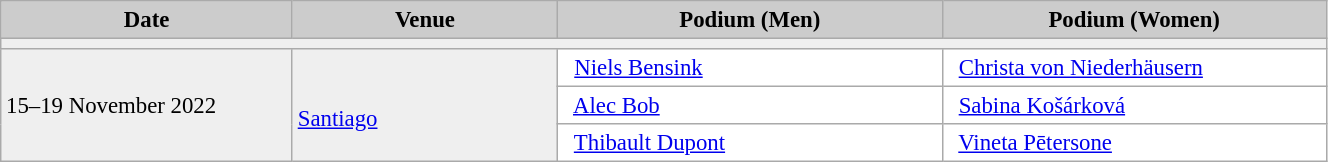<table class="wikitable" width=70% bgcolor="#f7f8ff" cellpadding="3" cellspacing="0" border="1" style="font-size: 95%; border: gray solid 1px; border-collapse: collapse;">
<tr bgcolor="#CCCCCC">
<td align="center"><strong>Date</strong></td>
<td width=20% align="center"><strong>Venue</strong></td>
<td width=29% align="center"><strong>Podium (Men)</strong></td>
<td width=29% align="center"><strong>Podium (Women)</strong></td>
</tr>
<tr bgcolor="#EFEFEF">
<td colspan=4></td>
</tr>
<tr bgcolor="#EFEFEF">
<td rowspan=3>15–19 November 2022</td>
<td rowspan=3><br><a href='#'>Santiago</a></td>
<td bgcolor="#ffffff">    <a href='#'>Niels Bensink</a></td>
<td bgcolor="#ffffff">    <a href='#'>Christa von Niederhäusern</a></td>
</tr>
<tr>
<td bgcolor="#ffffff">    <a href='#'>Alec Bob</a></td>
<td bgcolor="#ffffff">    <a href='#'>Sabina Košárková</a></td>
</tr>
<tr>
<td bgcolor="#ffffff">    <a href='#'>Thibault Dupont</a></td>
<td bgcolor="#ffffff">    <a href='#'>Vineta Pētersone</a></td>
</tr>
</table>
